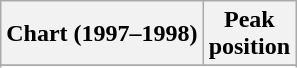<table class="wikitable sortable plainrowheaders" style="text-align:center">
<tr>
<th scope="col">Chart (1997–1998)</th>
<th scope="col">Peak<br>position</th>
</tr>
<tr>
</tr>
<tr>
</tr>
<tr>
</tr>
</table>
